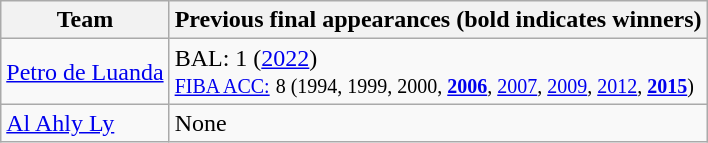<table class="wikitable">
<tr>
<th>Team</th>
<th>Previous final appearances (bold indicates winners)</th>
</tr>
<tr>
<td> <a href='#'>Petro de Luanda</a></td>
<td>BAL: 1 (<a href='#'>2022</a>)<br><a href='#'><small>FIBA ACC:</small></a> <small>8 (1994, 1999, 2000, <strong><a href='#'>2006</a></strong>, <a href='#'>2007</a>, <a href='#'>2009</a>, <a href='#'>2012</a>, <strong><a href='#'>2015</a></strong>)</small></td>
</tr>
<tr>
<td> <a href='#'>Al Ahly Ly</a></td>
<td>None</td>
</tr>
</table>
